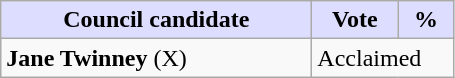<table class="wikitable">
<tr>
<th style="background:#ddf; width:200px;">Council candidate</th>
<th style="background:#ddf; width:50px;">Vote</th>
<th style="background:#ddf; width:30px;">%</th>
</tr>
<tr>
<td><strong>Jane Twinney</strong> (X)</td>
<td colspan="2">Acclaimed</td>
</tr>
</table>
